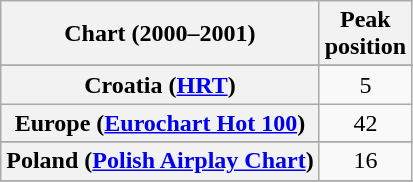<table class="wikitable sortable plainrowheaders" style="text-align:center">
<tr>
<th scope="col">Chart (2000–2001)</th>
<th scope="col">Peak<br>position</th>
</tr>
<tr>
</tr>
<tr>
</tr>
<tr>
</tr>
<tr>
</tr>
<tr>
<th scope="row">Croatia (<a href='#'>HRT</a>)</th>
<td>5</td>
</tr>
<tr>
<th scope="row">Europe (<a href='#'>Eurochart Hot 100</a>)</th>
<td>42</td>
</tr>
<tr>
</tr>
<tr>
</tr>
<tr>
<th scope="row">Poland (<a href='#'>Polish Airplay Chart</a>)</th>
<td>16</td>
</tr>
<tr>
</tr>
<tr>
</tr>
<tr>
</tr>
</table>
